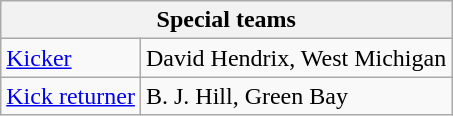<table class="wikitable">
<tr>
<th colspan="6">Special teams</th>
</tr>
<tr>
<td><a href='#'>Kicker</a></td>
<td>David Hendrix, West Michigan</td>
</tr>
<tr>
<td><a href='#'>Kick returner</a></td>
<td>B. J. Hill, Green Bay</td>
</tr>
</table>
